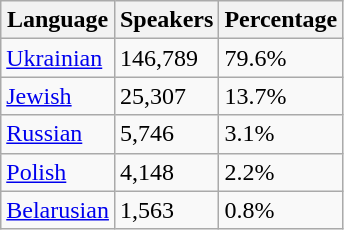<table class="wikitable sortable plainrowheaders">
<tr>
<th scope="col">Language</th>
<th scope="col">Speakers</th>
<th scope="col">Percentage</th>
</tr>
<tr>
<td><a href='#'>Ukrainian</a></td>
<td>146,789</td>
<td>79.6%</td>
</tr>
<tr>
<td><a href='#'>Jewish</a></td>
<td>25,307</td>
<td>13.7%</td>
</tr>
<tr>
<td><a href='#'>Russian</a></td>
<td>5,746</td>
<td>3.1%</td>
</tr>
<tr>
<td><a href='#'>Polish</a></td>
<td>4,148</td>
<td>2.2%</td>
</tr>
<tr>
<td><a href='#'>Belarusian</a></td>
<td>1,563</td>
<td>0.8%</td>
</tr>
</table>
